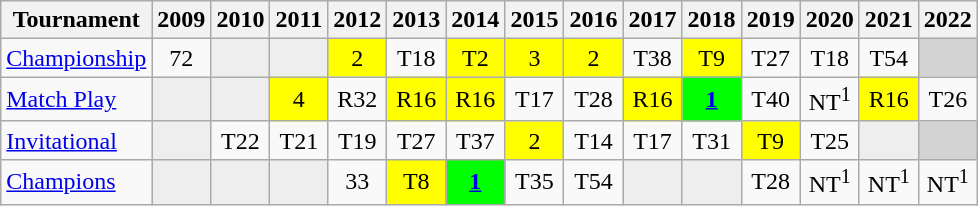<table class="wikitable" style="text-align:center;">
<tr>
<th>Tournament</th>
<th>2009</th>
<th>2010</th>
<th>2011</th>
<th>2012</th>
<th>2013</th>
<th>2014</th>
<th>2015</th>
<th>2016</th>
<th>2017</th>
<th>2018</th>
<th>2019</th>
<th>2020</th>
<th>2021</th>
<th>2022</th>
</tr>
<tr>
<td align="left"><a href='#'>Championship</a></td>
<td>72</td>
<td style="background:#eeeeee;"></td>
<td style="background:#eeeeee;"></td>
<td style="background:yellow;">2</td>
<td>T18</td>
<td style="background:yellow;">T2</td>
<td style="background:yellow;">3</td>
<td style="background:yellow;">2</td>
<td>T38</td>
<td style="background:yellow;">T9</td>
<td>T27</td>
<td>T18</td>
<td>T54</td>
<td colspan=1 style="background:#D3D3D3;"></td>
</tr>
<tr>
<td align="left"><a href='#'>Match Play</a></td>
<td style="background:#eeeeee;"></td>
<td style="background:#eeeeee;"></td>
<td style="background:yellow;">4</td>
<td>R32</td>
<td style="background:yellow;">R16</td>
<td style="background:yellow;">R16</td>
<td>T17</td>
<td>T28</td>
<td style="background:yellow;">R16</td>
<td style="background:lime;"><strong><a href='#'>1</a></strong></td>
<td>T40</td>
<td>NT<sup>1</sup></td>
<td style="background:yellow;">R16</td>
<td>T26</td>
</tr>
<tr>
<td align="left"><a href='#'>Invitational</a></td>
<td style="background:#eeeeee;"></td>
<td>T22</td>
<td>T21</td>
<td>T19</td>
<td>T27</td>
<td>T37</td>
<td style="background:yellow;">2</td>
<td>T14</td>
<td>T17</td>
<td>T31</td>
<td style="background:yellow;">T9</td>
<td>T25</td>
<td style="background:#eeeeee;"></td>
<td colspan=1 style="background:#D3D3D3;"></td>
</tr>
<tr>
<td align="left"><a href='#'>Champions</a></td>
<td style="background:#eeeeee;"></td>
<td style="background:#eeeeee;"></td>
<td style="background:#eeeeee;"></td>
<td>33</td>
<td style="background:yellow;">T8</td>
<td style="background:lime;"><strong><a href='#'>1</a></strong></td>
<td>T35</td>
<td>T54</td>
<td style="background:#eeeeee;"></td>
<td style="background:#eeeeee;"></td>
<td>T28</td>
<td>NT<sup>1</sup></td>
<td>NT<sup>1</sup></td>
<td>NT<sup>1</sup></td>
</tr>
</table>
